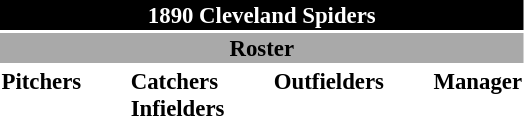<table class="toccolours" style="font-size: 95%;">
<tr>
<th colspan="10" style="background-color: #000000; color: #FFFFFF; text-align: center;">1890 Cleveland Spiders</th>
</tr>
<tr>
<td colspan="10" style="background-color: #A9A9A9; color: #000000; text-align: center;"><strong>Roster</strong></td>
</tr>
<tr>
<td valign="top"><strong>Pitchers</strong><br>






</td>
<td width="25px"></td>
<td valign="top"><strong>Catchers</strong><br>

<strong>Infielders</strong>






</td>
<td width="25px"></td>
<td valign="top"><strong>Outfielders</strong><br>






</td>
<td width="25px"></td>
<td valign="top"><strong>Manager</strong><br>
</td>
</tr>
</table>
